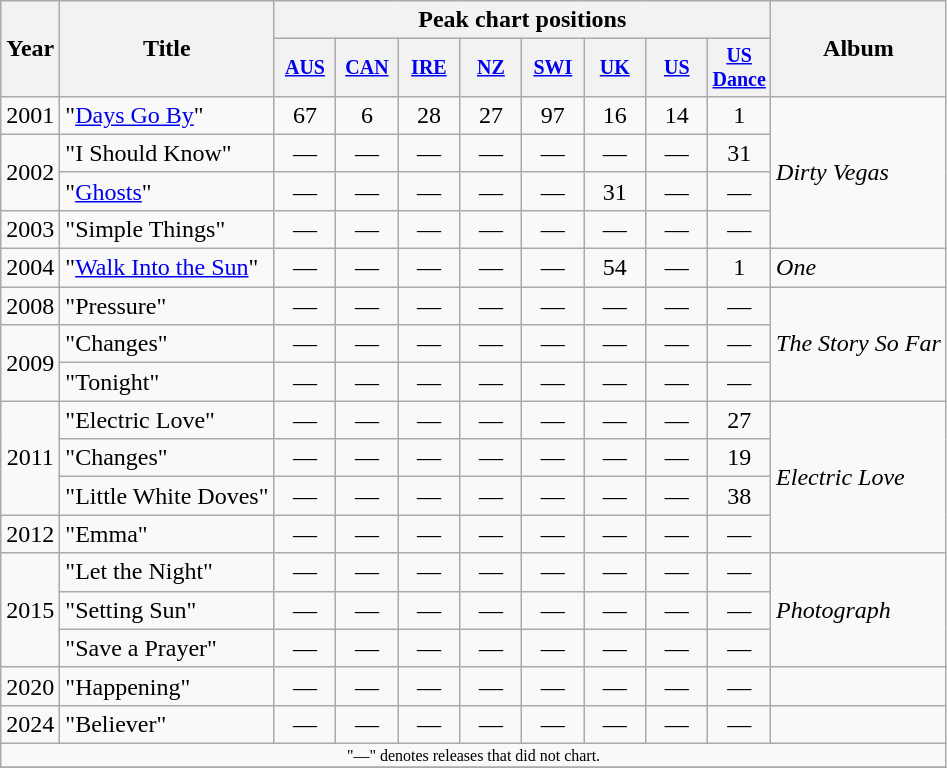<table class="wikitable plainrowheaders" style="text-align:center;">
<tr>
<th rowspan="2">Year</th>
<th rowspan="2">Title</th>
<th colspan="8">Peak chart positions</th>
<th rowspan="2">Album</th>
</tr>
<tr style="font-size:smaller;">
<th width="35"><a href='#'>AUS</a><br></th>
<th width="35"><a href='#'>CAN</a><br></th>
<th width="35"><a href='#'>IRE</a><br></th>
<th width="35"><a href='#'>NZ</a><br></th>
<th width="35"><a href='#'>SWI</a><br></th>
<th width="35"><a href='#'>UK</a><br></th>
<th width="35"><a href='#'>US</a><br></th>
<th width="35"><a href='#'>US<br>Dance</a><br></th>
</tr>
<tr>
<td>2001</td>
<td align="left">"<a href='#'>Days Go By</a>"</td>
<td>67</td>
<td>6</td>
<td>28</td>
<td>27</td>
<td>97</td>
<td>16</td>
<td>14</td>
<td>1</td>
<td align="left" rowspan="4"><em> Dirty Vegas </em></td>
</tr>
<tr>
<td rowspan=2>2002</td>
<td align="left">"I Should Know"</td>
<td>—</td>
<td>—</td>
<td>—</td>
<td>—</td>
<td>—</td>
<td>—</td>
<td>—</td>
<td>31</td>
</tr>
<tr>
<td align="left">"<a href='#'>Ghosts</a>"</td>
<td>—</td>
<td>—</td>
<td>—</td>
<td>—</td>
<td>—</td>
<td>31</td>
<td>—</td>
<td>—</td>
</tr>
<tr>
<td>2003</td>
<td align="left">"Simple Things"</td>
<td>—</td>
<td>—</td>
<td>—</td>
<td>—</td>
<td>—</td>
<td>—</td>
<td>—</td>
<td>—</td>
</tr>
<tr>
<td>2004</td>
<td align="left">"<a href='#'>Walk Into the Sun</a>"</td>
<td>—</td>
<td>—</td>
<td>—</td>
<td>—</td>
<td>—</td>
<td>54</td>
<td>—</td>
<td>1</td>
<td align="left" rowspan="1"><em> One </em></td>
</tr>
<tr>
<td>2008</td>
<td align="left">"Pressure"</td>
<td>—</td>
<td>—</td>
<td>—</td>
<td>—</td>
<td>—</td>
<td>—</td>
<td>—</td>
<td>—</td>
<td align="left" rowspan="3"><em> The Story So Far </em></td>
</tr>
<tr>
<td rowspan=2>2009</td>
<td align="left">"Changes"</td>
<td>—</td>
<td>—</td>
<td>—</td>
<td>—</td>
<td>—</td>
<td>—</td>
<td>—</td>
<td>—</td>
</tr>
<tr>
<td align="left">"Tonight"</td>
<td>—</td>
<td>—</td>
<td>—</td>
<td>—</td>
<td>—</td>
<td>—</td>
<td>—</td>
<td>—</td>
</tr>
<tr>
<td rowspan=3>2011</td>
<td align="left">"Electric Love"</td>
<td>—</td>
<td>—</td>
<td>—</td>
<td>—</td>
<td>—</td>
<td>—</td>
<td>—</td>
<td>27</td>
<td align="left" rowspan="4"><em> Electric Love </em></td>
</tr>
<tr>
<td align="left">"Changes"</td>
<td>—</td>
<td>—</td>
<td>—</td>
<td>—</td>
<td>—</td>
<td>—</td>
<td>—</td>
<td>19</td>
</tr>
<tr>
<td align="left">"Little White Doves"</td>
<td>—</td>
<td>—</td>
<td>—</td>
<td>—</td>
<td>—</td>
<td>—</td>
<td>—</td>
<td>38</td>
</tr>
<tr>
<td>2012</td>
<td align="left">"Emma"</td>
<td>—</td>
<td>—</td>
<td>—</td>
<td>—</td>
<td>—</td>
<td>—</td>
<td>—</td>
<td>—</td>
</tr>
<tr>
<td rowspan=3>2015</td>
<td align="left">"Let the Night"</td>
<td>—</td>
<td>—</td>
<td>—</td>
<td>—</td>
<td>—</td>
<td>—</td>
<td>—</td>
<td>—</td>
<td align="left" rowspan="3"><em>Photograph</em></td>
</tr>
<tr>
<td align="left">"Setting Sun"</td>
<td>—</td>
<td>—</td>
<td>—</td>
<td>—</td>
<td>—</td>
<td>—</td>
<td>—</td>
<td>—</td>
</tr>
<tr>
<td align="left">"Save a Prayer"</td>
<td>—</td>
<td>—</td>
<td>—</td>
<td>—</td>
<td>—</td>
<td>—</td>
<td>—</td>
<td>—</td>
</tr>
<tr>
<td>2020</td>
<td align="left">"Happening"</td>
<td>—</td>
<td>—</td>
<td>—</td>
<td>—</td>
<td>—</td>
<td>—</td>
<td>—</td>
<td>—</td>
<td></td>
</tr>
<tr>
<td>2024</td>
<td align="left">"Believer"</td>
<td>—</td>
<td>—</td>
<td>—</td>
<td>—</td>
<td>—</td>
<td>—</td>
<td>—</td>
<td>—</td>
<td></td>
</tr>
<tr>
<td colspan="15" style="font-size:8pt">"—" denotes releases that did not chart.</td>
</tr>
<tr>
</tr>
</table>
